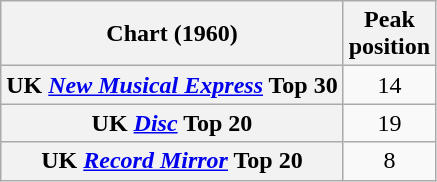<table class="wikitable sortable plainrowheaders" style="text-align:center">
<tr>
<th>Chart (1960)</th>
<th>Peak<br>position</th>
</tr>
<tr>
<th scope="row">UK <em><a href='#'>New Musical Express</a></em> Top 30</th>
<td>14</td>
</tr>
<tr>
<th scope="row">UK <em><a href='#'>Disc</a></em> Top 20</th>
<td>19</td>
</tr>
<tr>
<th scope="row">UK <em><a href='#'>Record Mirror</a></em> Top 20</th>
<td>8</td>
</tr>
</table>
